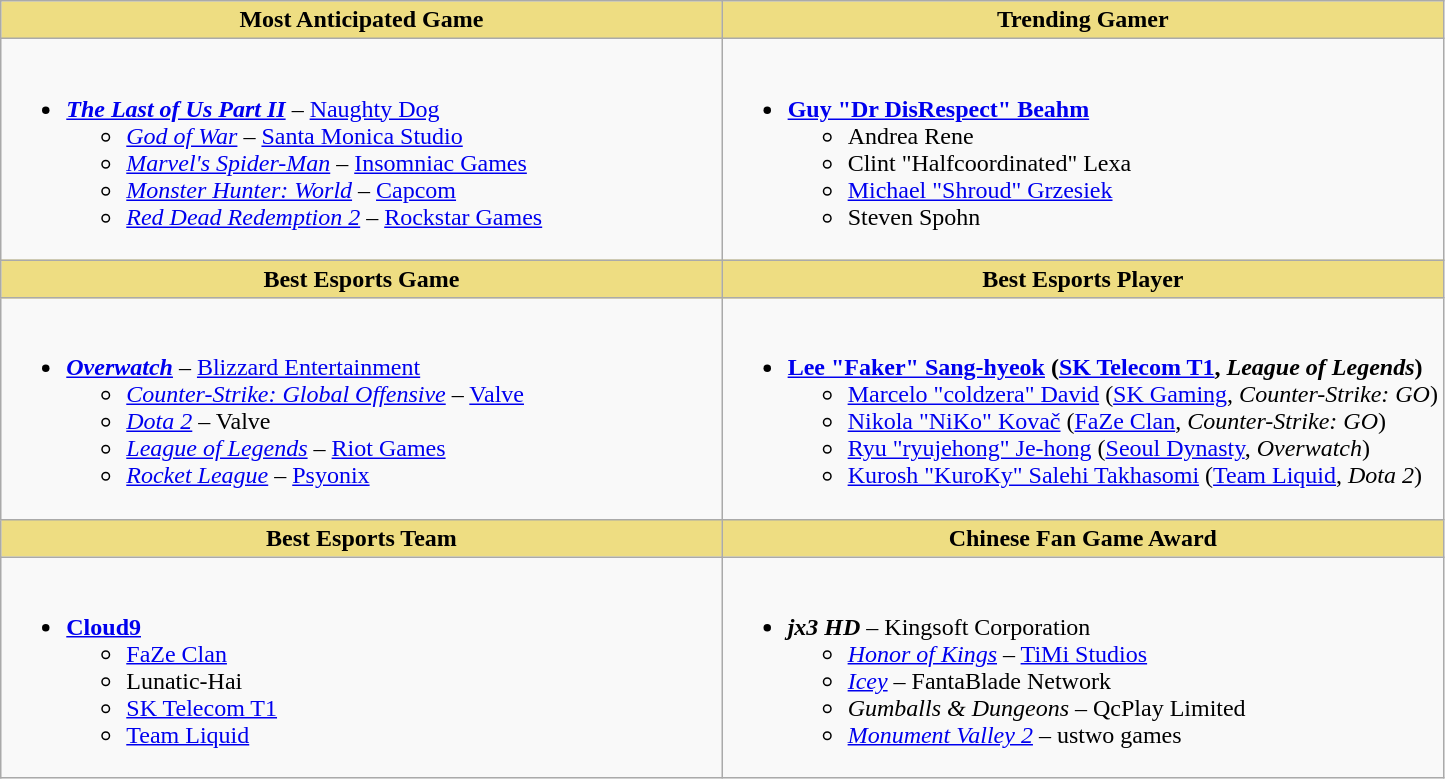<table class=wikitable>
<tr>
<th style="background:#eedd82; width:50%">Most Anticipated Game</th>
<th style="background:#eedd82; width:50%">Trending Gamer</th>
</tr>
<tr>
<td valign="top"><br><ul><li><strong><em><a href='#'>The Last of Us Part II</a></em></strong> – <a href='#'>Naughty Dog</a><ul><li><em><a href='#'>God of War</a></em> – <a href='#'>Santa Monica Studio</a></li><li><em><a href='#'>Marvel's Spider-Man</a></em> – <a href='#'>Insomniac Games</a></li><li><em><a href='#'>Monster Hunter: World</a></em> – <a href='#'>Capcom</a></li><li><em><a href='#'>Red Dead Redemption 2</a></em> – <a href='#'>Rockstar Games</a></li></ul></li></ul></td>
<td valign="top"><br><ul><li><strong><a href='#'>Guy "Dr DisRespect" Beahm</a></strong><ul><li>Andrea Rene</li><li>Clint "Halfcoordinated" Lexa</li><li><a href='#'>Michael "Shroud" Grzesiek</a></li><li>Steven Spohn</li></ul></li></ul></td>
</tr>
<tr>
<th style="background:#eedd82; width:50%">Best Esports Game</th>
<th style="background:#eedd82; width:50%">Best Esports Player</th>
</tr>
<tr>
<td valign="top"><br><ul><li><strong><em><a href='#'>Overwatch</a></em></strong> – <a href='#'>Blizzard Entertainment</a><ul><li><em><a href='#'>Counter-Strike: Global Offensive</a></em> – <a href='#'>Valve</a></li><li><em><a href='#'>Dota 2</a></em> – Valve</li><li><em><a href='#'>League of Legends</a></em> – <a href='#'>Riot Games</a></li><li><em><a href='#'>Rocket League</a></em> – <a href='#'>Psyonix</a></li></ul></li></ul></td>
<td valign="top"><br><ul><li><strong><a href='#'>Lee "Faker" Sang-hyeok</a> (<a href='#'>SK Telecom T1</a>, <em>League of Legends</em>)</strong><ul><li><a href='#'>Marcelo "coldzera" David</a> (<a href='#'>SK Gaming</a>, <em>Counter-Strike: GO</em>)</li><li><a href='#'>Nikola "NiKo" Kovač</a> (<a href='#'>FaZe Clan</a>, <em>Counter-Strike: GO</em>)</li><li><a href='#'>Ryu "ryujehong" Je-hong</a> (<a href='#'>Seoul Dynasty</a>, <em>Overwatch</em>)</li><li><a href='#'>Kurosh "KuroKy" Salehi Takhasomi</a> (<a href='#'>Team Liquid</a>, <em>Dota 2</em>)</li></ul></li></ul></td>
</tr>
<tr>
<th style="background:#eedd82; width:50%">Best Esports Team</th>
<th style="background:#eedd82; width:50%">Chinese Fan Game Award</th>
</tr>
<tr>
<td valign="top"><br><ul><li><strong><a href='#'>Cloud9</a></strong><ul><li><a href='#'>FaZe Clan</a></li><li>Lunatic-Hai</li><li><a href='#'>SK Telecom T1</a></li><li><a href='#'>Team Liquid</a></li></ul></li></ul></td>
<td valign="top"><br><ul><li><strong><em>jx3 HD</em></strong> – Kingsoft Corporation<ul><li><em><a href='#'>Honor of Kings</a></em> – <a href='#'>TiMi Studios</a></li><li><em><a href='#'>Icey</a></em> – FantaBlade Network</li><li><em>Gumballs & Dungeons</em> – QcPlay Limited</li><li><em><a href='#'>Monument Valley 2</a></em> – ustwo games</li></ul></li></ul></td>
</tr>
</table>
